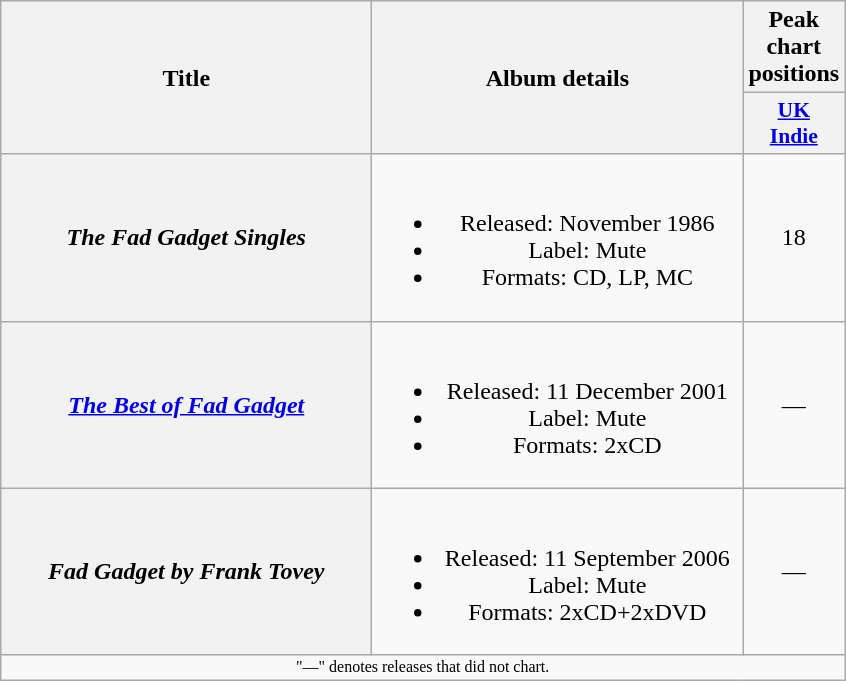<table class="wikitable plainrowheaders" style="text-align:center;">
<tr>
<th rowspan="2" scope="col" style="width:15em;">Title</th>
<th rowspan="2" scope="col" style="width:15em;">Album details</th>
<th>Peak chart positions</th>
</tr>
<tr>
<th scope="col" style="width:2em;font-size:90%;"><a href='#'>UK<br>Indie</a><br></th>
</tr>
<tr>
<th scope="row"><em>The Fad Gadget Singles</em></th>
<td><br><ul><li>Released: November 1986</li><li>Label: Mute</li><li>Formats: CD, LP, MC</li></ul></td>
<td>18</td>
</tr>
<tr>
<th scope="row"><em><a href='#'>The Best of Fad Gadget</a></em></th>
<td><br><ul><li>Released: 11 December 2001</li><li>Label: Mute</li><li>Formats: 2xCD</li></ul></td>
<td>—</td>
</tr>
<tr>
<th scope="row"><em>Fad Gadget by Frank Tovey</em></th>
<td><br><ul><li>Released: 11 September 2006</li><li>Label: Mute</li><li>Formats: 2xCD+2xDVD</li></ul></td>
<td>—</td>
</tr>
<tr>
<td colspan="3" style="font-size:8pt">"—" denotes releases that did not chart.</td>
</tr>
</table>
